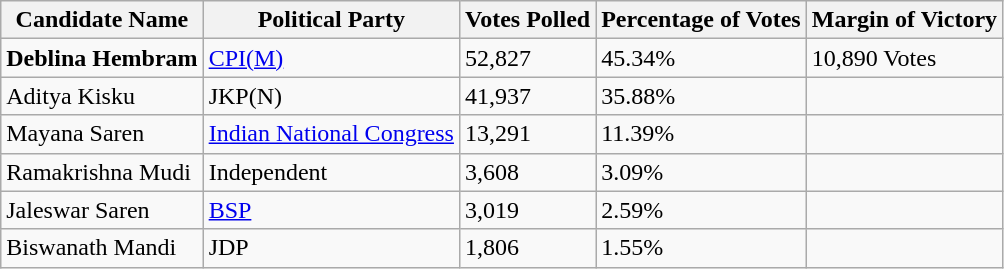<table class="wikitable">
<tr>
<th>Candidate Name</th>
<th>Political Party</th>
<th>Votes Polled</th>
<th>Percentage of Votes</th>
<th>Margin of Victory</th>
</tr>
<tr>
<td><strong>Deblina Hembram</strong></td>
<td><a href='#'>CPI(M)</a></td>
<td>52,827</td>
<td>45.34%</td>
<td>10,890 Votes</td>
</tr>
<tr>
<td>Aditya Kisku</td>
<td>JKP(N)</td>
<td>41,937</td>
<td>35.88%</td>
<td></td>
</tr>
<tr>
<td>Mayana Saren</td>
<td><a href='#'>Indian National Congress</a></td>
<td>13,291</td>
<td>11.39%</td>
<td></td>
</tr>
<tr>
<td>Ramakrishna Mudi</td>
<td>Independent</td>
<td>3,608</td>
<td>3.09%</td>
<td></td>
</tr>
<tr>
<td>Jaleswar Saren</td>
<td><a href='#'>BSP</a></td>
<td>3,019</td>
<td>2.59%</td>
<td></td>
</tr>
<tr>
<td>Biswanath Mandi</td>
<td>JDP</td>
<td>1,806</td>
<td>1.55%</td>
<td></td>
</tr>
</table>
